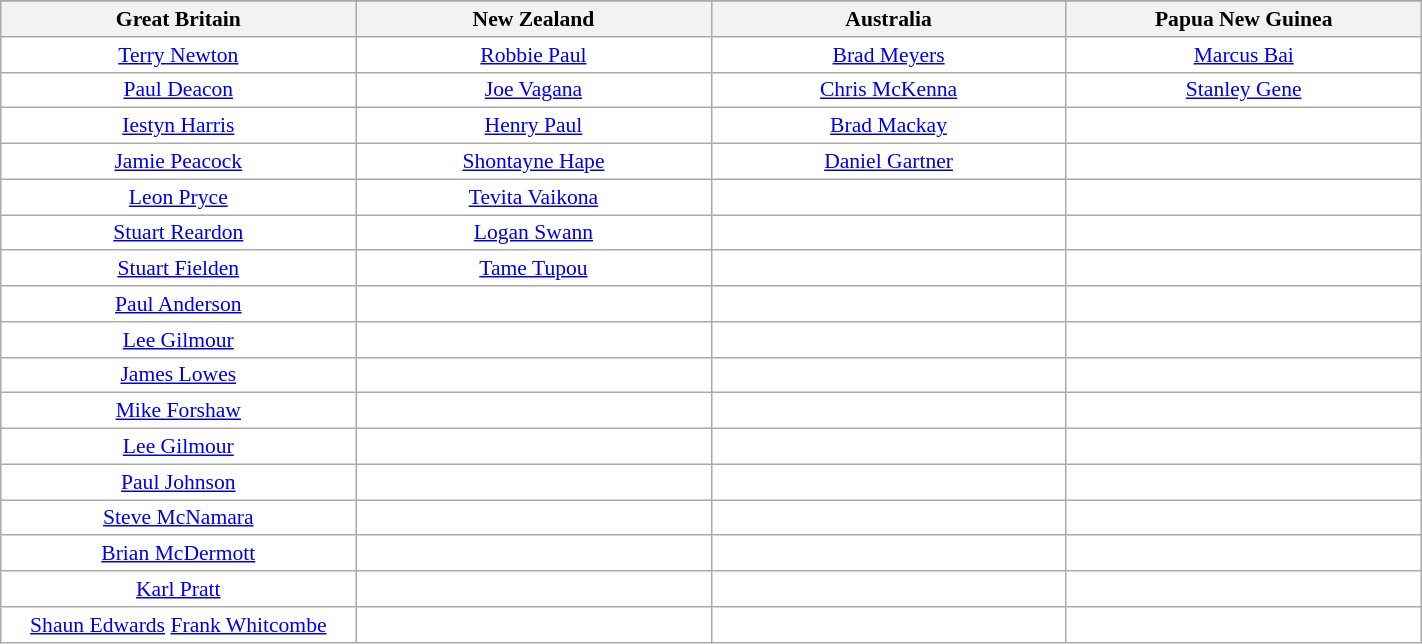<table class="wikitable sortable" width="75%" style="font-size:90%">
<tr bgcolor="#efefef">
</tr>
<tr bgcolor="#efefef">
<th width=20%> Great Britain</th>
<th width=20%> New Zealand</th>
<th width=20%> Australia</th>
<th width=20%> Papua New Guinea</th>
</tr>
<tr bgcolor=#FFFFFF>
<td align=center><a href='#'>Terry Newton</a></td>
<td align=center><a href='#'>Robbie Paul</a></td>
<td align=center><a href='#'>Brad Meyers</a></td>
<td align=center><a href='#'>Marcus Bai</a></td>
</tr>
<tr bgcolor=#FFFFFF>
<td align=center><a href='#'>Paul Deacon</a></td>
<td align=center><a href='#'>Joe Vagana</a></td>
<td align=center><a href='#'>Chris McKenna</a></td>
<td align=center><a href='#'>Stanley Gene</a></td>
</tr>
<tr bgcolor=#FFFFFF>
<td align=center><a href='#'>Iestyn Harris</a></td>
<td align=center><a href='#'>Henry Paul</a></td>
<td align=center><a href='#'>Brad Mackay</a></td>
<td align=center></td>
</tr>
<tr bgcolor=#FFFFFF>
<td align=center><a href='#'>Jamie Peacock</a></td>
<td align=center><a href='#'>Shontayne Hape</a></td>
<td align=center><a href='#'>Daniel Gartner</a></td>
<td align=center></td>
</tr>
<tr bgcolor=#FFFFFF>
<td align=center><a href='#'>Leon Pryce</a></td>
<td align=center><a href='#'>Tevita Vaikona</a></td>
<td align=center></td>
<td align=center></td>
</tr>
<tr bgcolor=#FFFFFF>
<td align=center><a href='#'>Stuart Reardon</a></td>
<td align=center><a href='#'>Logan Swann</a></td>
<td align=center></td>
<td align=center></td>
</tr>
<tr bgcolor=#FFFFFF>
<td align=center><a href='#'>Stuart Fielden</a></td>
<td align=center><a href='#'>Tame Tupou</a></td>
<td align=center></td>
<td align=center></td>
</tr>
<tr bgcolor=#FFFFFF>
<td align=center><a href='#'>Paul Anderson</a></td>
<td align=center></td>
<td align=center></td>
<td align=center></td>
</tr>
<tr bgcolor=#FFFFFF>
<td align=center><a href='#'>Lee Gilmour</a></td>
<td align=center></td>
<td align=center></td>
<td align=center></td>
</tr>
<tr bgcolor=#FFFFFF>
<td align=center><a href='#'>James Lowes</a></td>
<td align=center></td>
<td align=center></td>
<td align=center></td>
</tr>
<tr bgcolor=#FFFFFF>
<td align=center><a href='#'>Mike Forshaw</a></td>
<td align=center></td>
<td align=center></td>
<td align=center></td>
</tr>
<tr bgcolor=#FFFFFF>
<td align=center><a href='#'>Lee Gilmour</a></td>
<td align=center></td>
<td align=center></td>
<td align=center></td>
</tr>
<tr bgcolor=#FFFFFF>
<td align=center><a href='#'>Paul Johnson</a></td>
<td align=center></td>
<td align=center></td>
<td align=center></td>
</tr>
<tr bgcolor=#FFFFFF>
<td align=center><a href='#'>Steve McNamara</a></td>
<td align=center></td>
<td align=center></td>
<td align=center></td>
</tr>
<tr bgcolor=#FFFFFF>
<td align=center><a href='#'>Brian McDermott</a></td>
<td align=center></td>
<td align=center></td>
<td align=center></td>
</tr>
<tr bgcolor=#FFFFFF>
<td align=center><a href='#'>Karl Pratt</a></td>
<td align=center></td>
<td align=center></td>
<td align=center></td>
</tr>
<tr bgcolor=#FFFFFF>
<td align=center><a href='#'>Shaun Edwards</a> <a href='#'>Frank Whitcombe</a></td>
<td align=center></td>
<td align=center></td>
<td align=center></td>
</tr>
</table>
